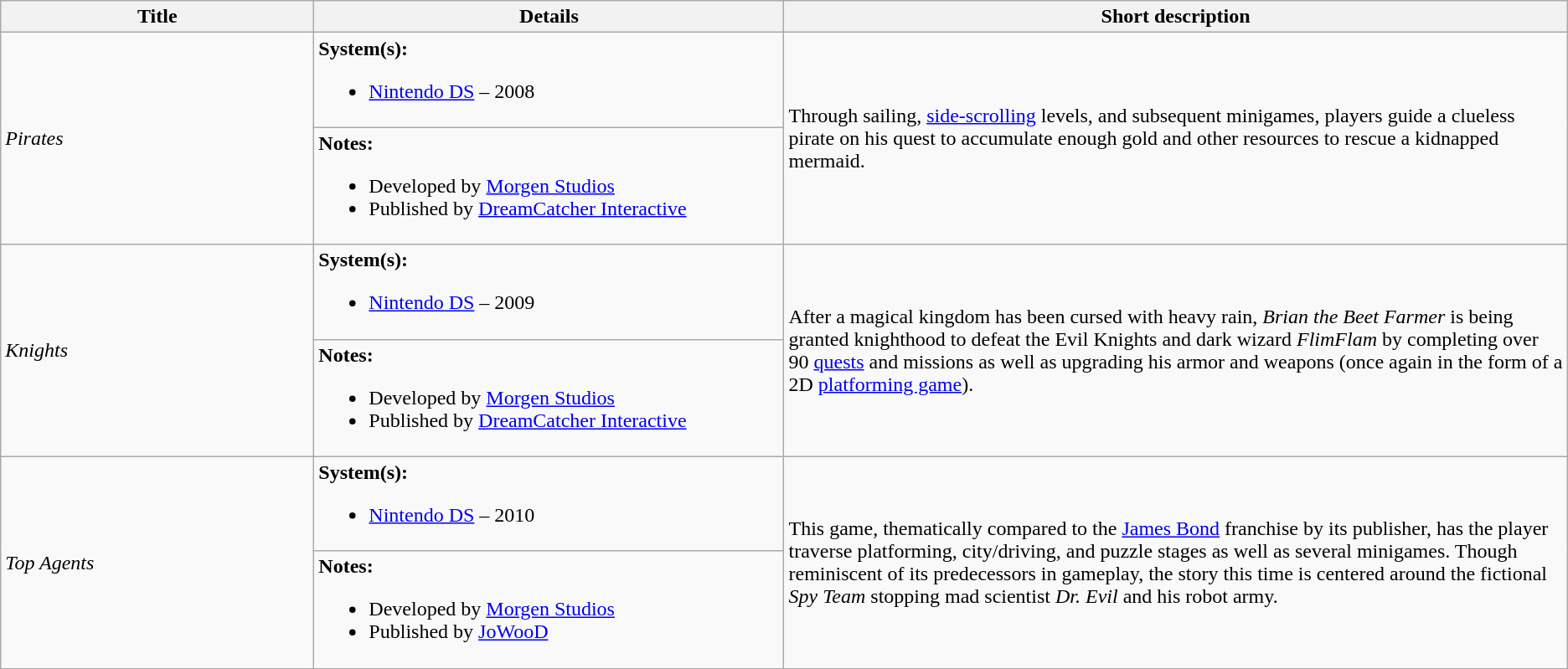<table class="wikitable">
<tr>
<th style="width:20%;">Title</th>
<th style="width:30%;">Details</th>
<th style="width:50%;">Short description</th>
</tr>
<tr>
<td rowspan="2"><div><em>Pirates</em></div></td>
<td><strong>System(s):</strong><br><ul><li><a href='#'>Nintendo DS</a> – 2008</li></ul></td>
<td rowspan="2">Through sailing, <a href='#'>side-scrolling</a> levels, and subsequent minigames, players guide a clueless pirate on his quest to accumulate enough gold and other resources to rescue a kidnapped mermaid.</td>
</tr>
<tr>
<td><strong>Notes:</strong><br><ul><li>Developed by <a href='#'>Morgen Studios</a></li><li>Published by <a href='#'>DreamCatcher Interactive</a></li></ul></td>
</tr>
<tr>
<td rowspan="2"><div><em>Knights</em></div></td>
<td><strong>System(s):</strong><br><ul><li><a href='#'>Nintendo DS</a> – 2009</li></ul></td>
<td rowspan="2">After a magical kingdom has been cursed with heavy rain, <em>Brian the Beet Farmer</em> is being granted knighthood to defeat the Evil Knights and dark wizard <em>FlimFlam</em> by completing over 90 <a href='#'>quests</a> and missions as well as upgrading his armor and weapons (once again in the form of a 2D <a href='#'>platforming game</a>).</td>
</tr>
<tr>
<td><strong>Notes:</strong><br><ul><li>Developed by <a href='#'>Morgen Studios</a></li><li>Published by <a href='#'>DreamCatcher Interactive</a></li></ul></td>
</tr>
<tr>
<td rowspan="2"><div><em>Top Agents</em></div></td>
<td><strong>System(s):</strong><br><ul><li><a href='#'>Nintendo DS</a> – 2010</li></ul></td>
<td rowspan="2">This game, thematically compared to the <a href='#'>James Bond</a> franchise by its publisher, has the player traverse platforming, city/driving, and puzzle stages as well as several minigames. Though reminiscent of its predecessors in gameplay, the story this time is centered around the fictional <em>Spy Team</em> stopping mad scientist <em>Dr. Evil</em> and his robot army.</td>
</tr>
<tr>
<td><strong>Notes:</strong><br><ul><li>Developed by <a href='#'>Morgen Studios</a></li><li>Published by <a href='#'>JoWooD</a></li></ul></td>
</tr>
</table>
